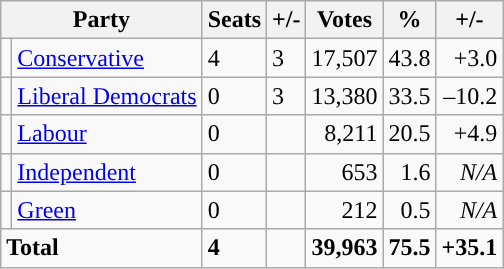<table class="wikitable sortable">
<tr>
<th colspan="2">Party</th>
<th>Seats</th>
<th>+/-</th>
<th>Votes</th>
<th>%</th>
<th>+/-</th>
</tr>
<tr>
<td style="background-color: "></td>
<td><a href='#'>Conservative</a></td>
<td>4</td>
<td> 3</td>
<td style="text-align:right;">17,507</td>
<td style="text-align:right;">43.8</td>
<td style="text-align:right;">+3.0</td>
</tr>
<tr>
<td style="background-color: "></td>
<td><a href='#'>Liberal Democrats</a></td>
<td>0</td>
<td> 3</td>
<td style="text-align:right;">13,380</td>
<td style="text-align:right;">33.5</td>
<td style="text-align:right;">–10.2</td>
</tr>
<tr>
<td style="background-color: "></td>
<td><a href='#'>Labour</a></td>
<td>0</td>
<td></td>
<td style="text-align:right;">8,211</td>
<td style="text-align:right;">20.5</td>
<td style="text-align:right;">+4.9</td>
</tr>
<tr>
<td style="background-color: "></td>
<td><a href='#'>Independent</a></td>
<td>0</td>
<td></td>
<td style="text-align:right;">653</td>
<td style="text-align:right;">1.6</td>
<td style="text-align:right;"><em>N/A</em></td>
</tr>
<tr>
<td style="background-color: "></td>
<td><a href='#'>Green</a></td>
<td>0</td>
<td></td>
<td style="text-align:right;">212</td>
<td style="text-align:right;">0.5</td>
<td style="text-align:right;"><em>N/A</em></td>
</tr>
<tr>
<td colspan="2"><strong>Total</strong></td>
<td><strong>4</strong></td>
<td></td>
<td style="text-align:right;"><strong>39,963</strong></td>
<td style="text-align:right;"><strong>75.5</strong></td>
<td style="text-align:right;"><strong>+35.1</strong></td>
</tr>
</table>
